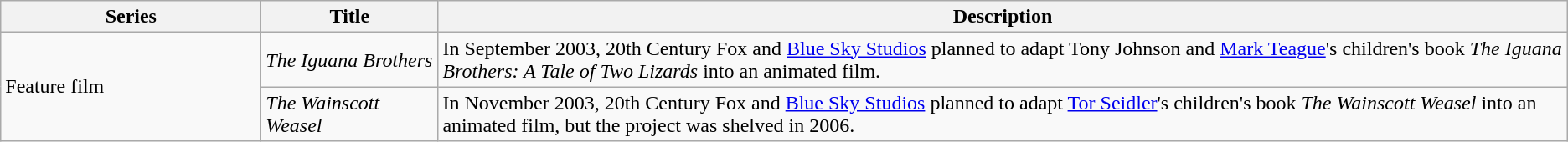<table class="wikitable">
<tr>
<th style="width:150pt;">Series</th>
<th style="width:100pt;">Title</th>
<th>Description</th>
</tr>
<tr>
<td rowspan="2">Feature film</td>
<td><em>The Iguana Brothers</em></td>
<td>In September 2003, 20th Century Fox and <a href='#'>Blue Sky Studios</a> planned to adapt Tony Johnson and <a href='#'>Mark Teague</a>'s children's book <em>The Iguana Brothers: A Tale of Two Lizards</em> into an animated film.</td>
</tr>
<tr>
<td><em>The Wainscott Weasel</em></td>
<td>In November 2003, 20th Century Fox and <a href='#'>Blue Sky Studios</a> planned to adapt <a href='#'>Tor Seidler</a>'s children's book <em>The Wainscott Weasel</em> into an animated film, but the project was shelved in 2006.</td>
</tr>
</table>
